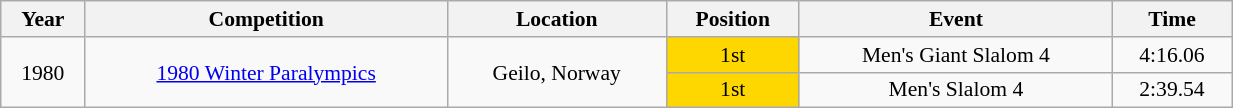<table class="wikitable" width=65% style="font-size:90%; text-align:center;">
<tr>
<th>Year</th>
<th>Competition</th>
<th>Location</th>
<th>Position</th>
<th>Event</th>
<th>Time</th>
</tr>
<tr>
<td rowspan=2>1980</td>
<td rowspan=2><a href='#'>1980 Winter Paralympics</a></td>
<td rowspan=2>Geilo, Norway</td>
<td bgcolor=gold>1st</td>
<td>Men's Giant Slalom 4</td>
<td>4:16.06</td>
</tr>
<tr>
<td bgcolor=gold>1st</td>
<td>Men's Slalom 4</td>
<td>2:39.54</td>
</tr>
</table>
